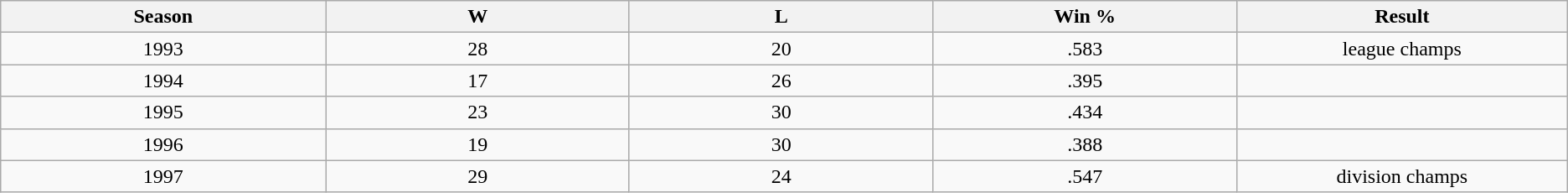<table class="wikitable">
<tr>
<th bgcolor="#DDDDFF" width="3%">Season</th>
<th bgcolor="#DDDDFF" width="3%">W</th>
<th bgcolor="#DDDDFF" width="3%">L</th>
<th bgcolor="#DDDDFF" width="3%">Win %</th>
<th bgcolor="#DDDDFF" width="3%">Result</th>
</tr>
<tr>
<td align=center>1993</td>
<td align=center>28</td>
<td align=center>20</td>
<td align=center>.583</td>
<td align=center>league champs</td>
</tr>
<tr>
<td align=center>1994</td>
<td align=center>17</td>
<td align=center>26</td>
<td align=center>.395</td>
<td align=center></td>
</tr>
<tr>
<td align=center>1995</td>
<td align=center>23</td>
<td align=center>30</td>
<td align=center>.434</td>
<td align=center></td>
</tr>
<tr>
<td align=center>1996</td>
<td align=center>19</td>
<td align=center>30</td>
<td align=center>.388</td>
<td align=center></td>
</tr>
<tr>
<td align=center>1997</td>
<td align=center>29</td>
<td align=center>24</td>
<td align=center>.547</td>
<td align=center>division champs</td>
</tr>
</table>
